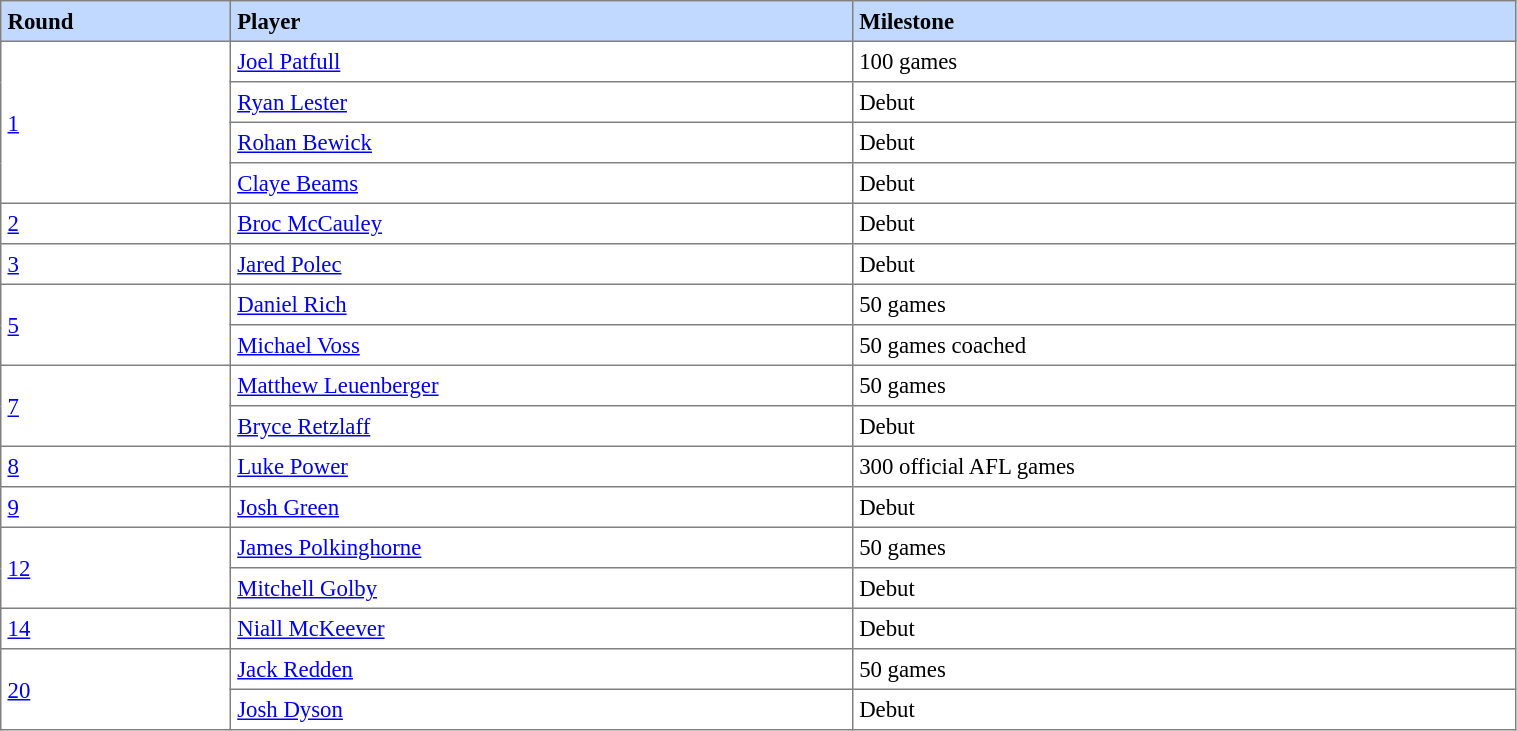<table border="1" cellpadding="4" cellspacing="0"  style="text-align:left; font-size:95%; border-collapse:collapse; width:80%;">
<tr style="background:#C1D8FF;">
<th>Round</th>
<th>Player</th>
<th>Milestone</th>
</tr>
<tr>
<td rowspan="4"><a href='#'>1</a></td>
<td><a href='#'>Joel Patfull</a></td>
<td>100 games</td>
</tr>
<tr>
<td><a href='#'>Ryan Lester</a></td>
<td>Debut</td>
</tr>
<tr>
<td><a href='#'>Rohan Bewick</a></td>
<td>Debut</td>
</tr>
<tr>
<td><a href='#'>Claye Beams</a></td>
<td>Debut</td>
</tr>
<tr>
<td><a href='#'>2</a></td>
<td><a href='#'>Broc McCauley</a></td>
<td>Debut</td>
</tr>
<tr>
<td><a href='#'>3</a></td>
<td><a href='#'>Jared Polec</a></td>
<td>Debut</td>
</tr>
<tr>
<td rowspan="2"><a href='#'>5</a></td>
<td><a href='#'>Daniel Rich</a></td>
<td>50 games</td>
</tr>
<tr>
<td><a href='#'>Michael Voss</a></td>
<td>50 games coached</td>
</tr>
<tr>
<td rowspan="2"><a href='#'>7</a></td>
<td><a href='#'>Matthew Leuenberger</a></td>
<td>50 games</td>
</tr>
<tr>
<td><a href='#'>Bryce Retzlaff</a></td>
<td>Debut</td>
</tr>
<tr>
<td><a href='#'>8</a></td>
<td><a href='#'>Luke Power</a></td>
<td>300 official AFL games</td>
</tr>
<tr>
<td><a href='#'>9</a></td>
<td><a href='#'>Josh Green</a></td>
<td>Debut</td>
</tr>
<tr>
<td rowspan="2"><a href='#'>12</a></td>
<td><a href='#'>James Polkinghorne</a></td>
<td>50 games</td>
</tr>
<tr>
<td><a href='#'>Mitchell Golby</a></td>
<td>Debut</td>
</tr>
<tr>
<td><a href='#'>14</a></td>
<td><a href='#'>Niall McKeever</a></td>
<td>Debut</td>
</tr>
<tr>
<td rowspan="2"><a href='#'>20</a></td>
<td><a href='#'>Jack Redden</a></td>
<td>50 games</td>
</tr>
<tr>
<td><a href='#'>Josh Dyson</a></td>
<td>Debut</td>
</tr>
</table>
